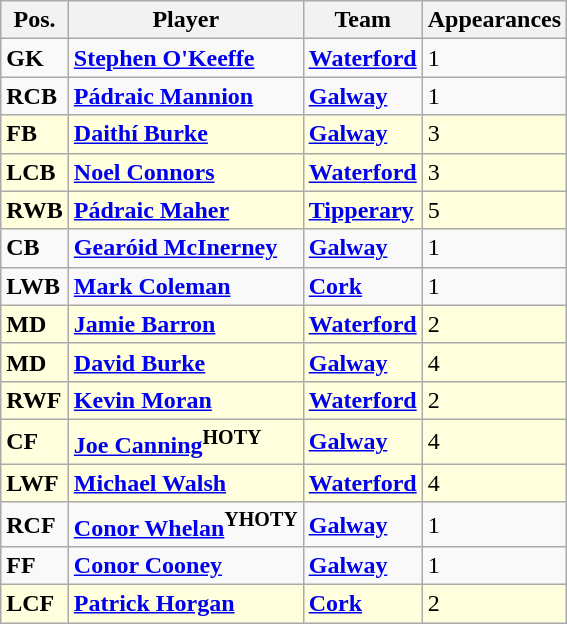<table class="wikitable">
<tr>
<th>Pos.</th>
<th>Player</th>
<th>Team</th>
<th>Appearances</th>
</tr>
<tr>
<td><strong>GK</strong></td>
<td> <strong><a href='#'>Stephen O'Keeffe</a></strong></td>
<td><strong><a href='#'>Waterford</a></strong></td>
<td>1</td>
</tr>
<tr>
<td><strong>RCB</strong></td>
<td> <strong><a href='#'>Pádraic Mannion</a></strong></td>
<td><strong><a href='#'>Galway</a></strong></td>
<td>1</td>
</tr>
<tr bgcolor=#FFFFDD>
<td><strong>FB</strong></td>
<td> <strong><a href='#'>Daithí Burke</a></strong></td>
<td><strong><a href='#'>Galway</a></strong></td>
<td>3</td>
</tr>
<tr bgcolor=#FFFFDD>
<td><strong>LCB</strong></td>
<td> <strong><a href='#'>Noel Connors</a></strong></td>
<td><strong><a href='#'>Waterford</a></strong></td>
<td>3</td>
</tr>
<tr bgcolor=#FFFFDD>
<td><strong>RWB</strong></td>
<td> <strong><a href='#'>Pádraic Maher</a></strong></td>
<td><strong><a href='#'>Tipperary</a></strong></td>
<td>5</td>
</tr>
<tr>
<td><strong>CB</strong></td>
<td> <strong><a href='#'>Gearóid McInerney</a></strong></td>
<td><strong><a href='#'>Galway</a></strong></td>
<td>1</td>
</tr>
<tr>
<td><strong>LWB</strong></td>
<td> <strong><a href='#'>Mark Coleman</a></strong></td>
<td><strong><a href='#'>Cork</a></strong></td>
<td>1</td>
</tr>
<tr bgcolor=#FFFFDD>
<td><strong>MD</strong></td>
<td> <strong><a href='#'>Jamie Barron</a></strong></td>
<td><strong><a href='#'>Waterford</a></strong></td>
<td>2</td>
</tr>
<tr bgcolor=#FFFFDD>
<td><strong>MD</strong></td>
<td> <strong><a href='#'>David Burke</a></strong></td>
<td><strong><a href='#'>Galway</a></strong></td>
<td>4</td>
</tr>
<tr bgcolor=#FFFFDD>
<td><strong>RWF</strong></td>
<td> <strong><a href='#'>Kevin Moran</a></strong></td>
<td><strong><a href='#'>Waterford</a></strong></td>
<td>2</td>
</tr>
<tr bgcolor=#FFFFDD>
<td><strong>CF</strong></td>
<td> <strong><a href='#'>Joe Canning</a><sup>HOTY</sup></strong></td>
<td><strong><a href='#'>Galway</a></strong></td>
<td>4</td>
</tr>
<tr bgcolor=#FFFFDD>
<td><strong>LWF</strong></td>
<td> <strong><a href='#'>Michael Walsh</a></strong></td>
<td><strong><a href='#'>Waterford</a></strong></td>
<td>4</td>
</tr>
<tr>
<td><strong>RCF</strong></td>
<td> <strong><a href='#'>Conor Whelan</a><sup>YHOTY</sup></strong></td>
<td><strong><a href='#'>Galway</a></strong></td>
<td>1</td>
</tr>
<tr>
<td><strong>FF</strong></td>
<td> <strong><a href='#'>Conor Cooney</a></strong></td>
<td><strong><a href='#'>Galway</a></strong></td>
<td>1</td>
</tr>
<tr bgcolor=#FFFFDD>
<td><strong>LCF</strong></td>
<td> <strong><a href='#'>Patrick Horgan</a></strong></td>
<td><strong><a href='#'>Cork</a></strong></td>
<td>2</td>
</tr>
</table>
